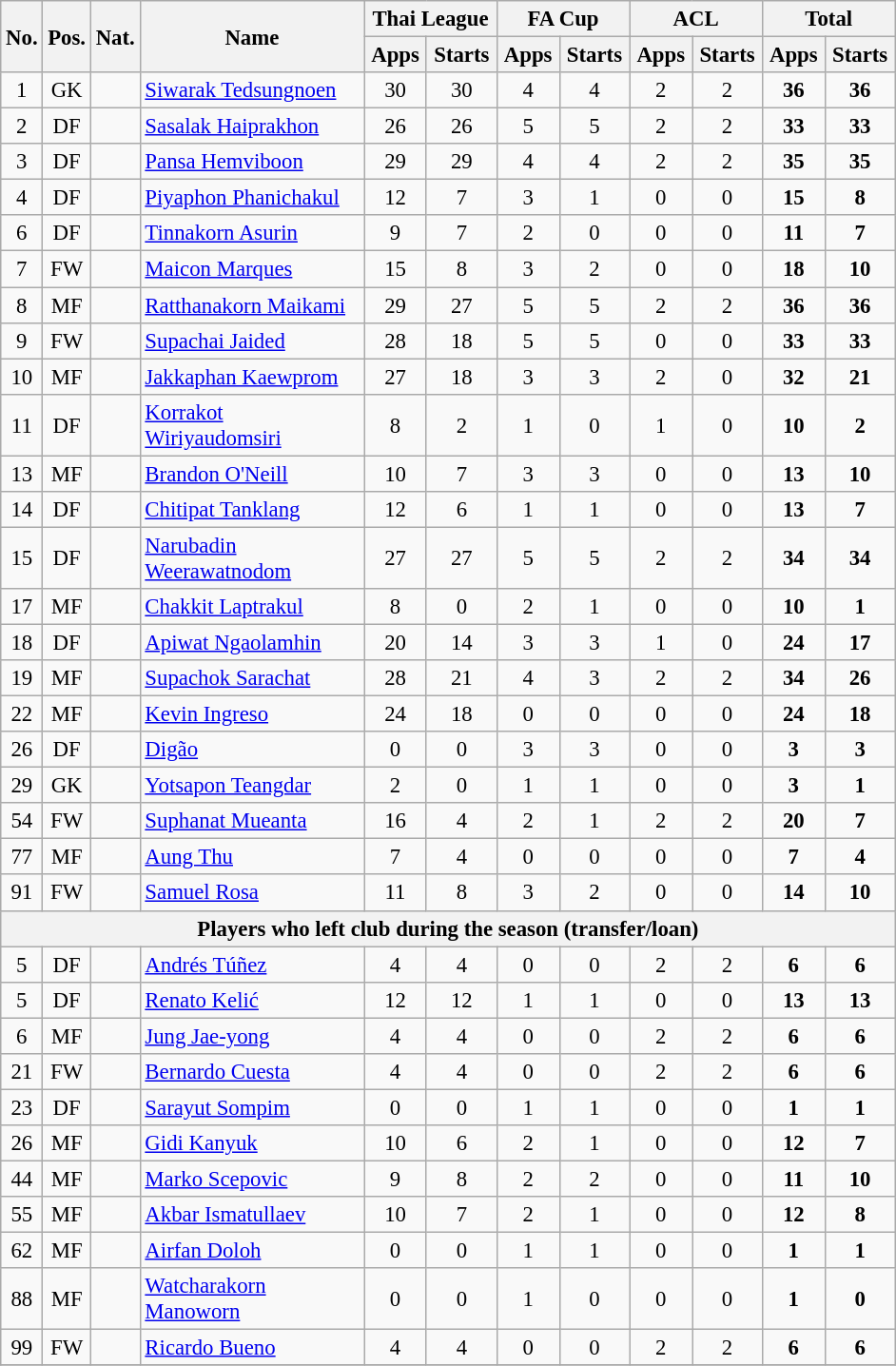<table class="wikitable sortable" style="font-size:95%; text-align:center">
<tr>
<th rowspan="2">No.</th>
<th rowspan="2">Pos.</th>
<th rowspan="2">Nat.</th>
<th rowspan="2" style="width:150px;">Name</th>
<th colspan="2" style="width:86px;">Thai League</th>
<th colspan="2" style="width:86px;">FA Cup</th>
<th colspan="2" style="width:86px;">ACL</th>
<th colspan="2" style="width:86px;">Total</th>
</tr>
<tr>
<th>Apps</th>
<th>Starts</th>
<th>Apps</th>
<th>Starts</th>
<th>Apps</th>
<th>Starts</th>
<th>Apps</th>
<th>Starts</th>
</tr>
<tr>
<td>1</td>
<td>GK</td>
<td></td>
<td align=left><a href='#'>Siwarak Tedsungnoen</a></td>
<td>30</td>
<td>30</td>
<td>4</td>
<td>4</td>
<td>2</td>
<td>2</td>
<td><strong>36</strong></td>
<td><strong>36</strong></td>
</tr>
<tr>
<td>2</td>
<td>DF</td>
<td></td>
<td align=left><a href='#'>Sasalak Haiprakhon</a></td>
<td>26</td>
<td>26</td>
<td>5</td>
<td>5</td>
<td>2</td>
<td>2</td>
<td><strong>33</strong></td>
<td><strong>33</strong></td>
</tr>
<tr>
<td>3</td>
<td>DF</td>
<td></td>
<td align=left><a href='#'>Pansa Hemviboon</a></td>
<td>29</td>
<td>29</td>
<td>4</td>
<td>4</td>
<td>2</td>
<td>2</td>
<td><strong>35</strong></td>
<td><strong>35</strong></td>
</tr>
<tr>
<td>4</td>
<td>DF</td>
<td></td>
<td align=left><a href='#'>Piyaphon Phanichakul</a></td>
<td>12</td>
<td>7</td>
<td>3</td>
<td>1</td>
<td>0</td>
<td>0</td>
<td><strong>15</strong></td>
<td><strong>8</strong></td>
</tr>
<tr>
<td>6</td>
<td>DF</td>
<td></td>
<td align=left><a href='#'>Tinnakorn Asurin</a></td>
<td>9</td>
<td>7</td>
<td>2</td>
<td>0</td>
<td>0</td>
<td>0</td>
<td><strong>11</strong></td>
<td><strong>7</strong></td>
</tr>
<tr>
<td>7</td>
<td>FW</td>
<td></td>
<td align=left><a href='#'>Maicon Marques</a></td>
<td>15</td>
<td>8</td>
<td>3</td>
<td>2</td>
<td>0</td>
<td>0</td>
<td><strong>18</strong></td>
<td><strong>10</strong></td>
</tr>
<tr>
<td>8</td>
<td>MF</td>
<td></td>
<td align=left><a href='#'>Ratthanakorn Maikami</a></td>
<td>29</td>
<td>27</td>
<td>5</td>
<td>5</td>
<td>2</td>
<td>2</td>
<td><strong>36</strong></td>
<td><strong>36</strong></td>
</tr>
<tr>
<td>9</td>
<td>FW</td>
<td></td>
<td align=left><a href='#'>Supachai Jaided</a></td>
<td>28</td>
<td>18</td>
<td>5</td>
<td>5</td>
<td>0</td>
<td>0</td>
<td><strong>33</strong></td>
<td><strong>33</strong></td>
</tr>
<tr>
<td>10</td>
<td>MF</td>
<td></td>
<td align=left><a href='#'>Jakkaphan Kaewprom</a></td>
<td>27</td>
<td>18</td>
<td>3</td>
<td>3</td>
<td>2</td>
<td>0</td>
<td><strong>32</strong></td>
<td><strong>21</strong></td>
</tr>
<tr>
<td>11</td>
<td>DF</td>
<td></td>
<td align=left><a href='#'>Korrakot Wiriyaudomsiri</a></td>
<td>8</td>
<td>2</td>
<td>1</td>
<td>0</td>
<td>1</td>
<td>0</td>
<td><strong>10</strong></td>
<td><strong>2</strong></td>
</tr>
<tr>
<td>13</td>
<td>MF</td>
<td></td>
<td align=left><a href='#'>Brandon O'Neill</a></td>
<td>10</td>
<td>7</td>
<td>3</td>
<td>3</td>
<td>0</td>
<td>0</td>
<td><strong>13</strong></td>
<td><strong>10</strong></td>
</tr>
<tr>
<td>14</td>
<td>DF</td>
<td></td>
<td align=left><a href='#'>Chitipat Tanklang</a></td>
<td>12</td>
<td>6</td>
<td>1</td>
<td>1</td>
<td>0</td>
<td>0</td>
<td><strong>13</strong></td>
<td><strong>7</strong></td>
</tr>
<tr>
<td>15</td>
<td>DF</td>
<td></td>
<td align=left><a href='#'>Narubadin Weerawatnodom</a></td>
<td>27</td>
<td>27</td>
<td>5</td>
<td>5</td>
<td>2</td>
<td>2</td>
<td><strong>34</strong></td>
<td><strong>34</strong></td>
</tr>
<tr>
<td>17</td>
<td>MF</td>
<td></td>
<td align=left><a href='#'>Chakkit Laptrakul</a></td>
<td>8</td>
<td>0</td>
<td>2</td>
<td>1</td>
<td>0</td>
<td>0</td>
<td><strong>10</strong></td>
<td><strong>1</strong></td>
</tr>
<tr>
<td>18</td>
<td>DF</td>
<td></td>
<td align=left><a href='#'>Apiwat Ngaolamhin</a></td>
<td>20</td>
<td>14</td>
<td>3</td>
<td>3</td>
<td>1</td>
<td>0</td>
<td><strong>24</strong></td>
<td><strong>17</strong></td>
</tr>
<tr>
<td>19</td>
<td>MF</td>
<td></td>
<td align=left><a href='#'>Supachok Sarachat</a></td>
<td>28</td>
<td>21</td>
<td>4</td>
<td>3</td>
<td>2</td>
<td>2</td>
<td><strong>34</strong></td>
<td><strong>26</strong></td>
</tr>
<tr>
<td>22</td>
<td>MF</td>
<td></td>
<td align=left><a href='#'>Kevin Ingreso</a></td>
<td>24</td>
<td>18</td>
<td>0</td>
<td>0</td>
<td>0</td>
<td>0</td>
<td><strong>24</strong></td>
<td><strong>18</strong></td>
</tr>
<tr>
<td>26</td>
<td>DF</td>
<td></td>
<td align=left><a href='#'>Digão</a></td>
<td>0</td>
<td>0</td>
<td>3</td>
<td>3</td>
<td>0</td>
<td>0</td>
<td><strong>3</strong></td>
<td><strong>3</strong></td>
</tr>
<tr>
<td>29</td>
<td>GK</td>
<td></td>
<td align=left><a href='#'>Yotsapon Teangdar</a></td>
<td>2</td>
<td>0</td>
<td>1</td>
<td>1</td>
<td>0</td>
<td>0</td>
<td><strong>3</strong></td>
<td><strong>1</strong></td>
</tr>
<tr>
<td>54</td>
<td>FW</td>
<td></td>
<td align=left><a href='#'>Suphanat Mueanta</a></td>
<td>16</td>
<td>4</td>
<td>2</td>
<td>1</td>
<td>2</td>
<td>2</td>
<td><strong>20</strong></td>
<td><strong>7</strong></td>
</tr>
<tr>
<td>77</td>
<td>MF</td>
<td></td>
<td align=left><a href='#'>Aung Thu</a></td>
<td>7</td>
<td>4</td>
<td>0</td>
<td>0</td>
<td>0</td>
<td>0</td>
<td><strong>7</strong></td>
<td><strong>4</strong></td>
</tr>
<tr>
<td>91</td>
<td>FW</td>
<td></td>
<td align=left><a href='#'>Samuel Rosa</a></td>
<td>11</td>
<td>8</td>
<td>3</td>
<td>2</td>
<td>0</td>
<td>0</td>
<td><strong>14</strong></td>
<td><strong>10</strong></td>
</tr>
<tr>
<th colspan=14>Players who left club during the season (transfer/loan)</th>
</tr>
<tr>
<td>5</td>
<td>DF</td>
<td></td>
<td align=left><a href='#'>Andrés Túñez</a></td>
<td>4</td>
<td>4</td>
<td>0</td>
<td>0</td>
<td>2</td>
<td>2</td>
<td><strong>6</strong></td>
<td><strong>6</strong></td>
</tr>
<tr>
<td>5</td>
<td>DF</td>
<td></td>
<td align=left><a href='#'>Renato Kelić</a></td>
<td>12</td>
<td>12</td>
<td>1</td>
<td>1</td>
<td>0</td>
<td>0</td>
<td><strong>13</strong></td>
<td><strong>13</strong></td>
</tr>
<tr>
<td>6</td>
<td>MF</td>
<td></td>
<td align=left><a href='#'>Jung Jae-yong</a></td>
<td>4</td>
<td>4</td>
<td>0</td>
<td>0</td>
<td>2</td>
<td>2</td>
<td><strong>6</strong></td>
<td><strong>6</strong></td>
</tr>
<tr>
<td>21</td>
<td>FW</td>
<td></td>
<td align=left><a href='#'>Bernardo Cuesta</a></td>
<td>4</td>
<td>4</td>
<td>0</td>
<td>0</td>
<td>2</td>
<td>2</td>
<td><strong>6</strong></td>
<td><strong>6</strong></td>
</tr>
<tr>
<td>23</td>
<td>DF</td>
<td></td>
<td align=left><a href='#'>Sarayut Sompim</a></td>
<td>0</td>
<td>0</td>
<td>1</td>
<td>1</td>
<td>0</td>
<td>0</td>
<td><strong>1</strong></td>
<td><strong>1</strong></td>
</tr>
<tr>
<td>26</td>
<td>MF</td>
<td></td>
<td align=left><a href='#'>Gidi Kanyuk</a></td>
<td>10</td>
<td>6</td>
<td>2</td>
<td>1</td>
<td>0</td>
<td>0</td>
<td><strong>12</strong></td>
<td><strong>7</strong></td>
</tr>
<tr>
<td>44</td>
<td>MF</td>
<td></td>
<td align=left><a href='#'>Marko Scepovic</a></td>
<td>9</td>
<td>8</td>
<td>2</td>
<td>2</td>
<td>0</td>
<td>0</td>
<td><strong>11</strong></td>
<td><strong>10</strong></td>
</tr>
<tr>
<td>55</td>
<td>MF</td>
<td></td>
<td align=left><a href='#'>Akbar Ismatullaev</a></td>
<td>10</td>
<td>7</td>
<td>2</td>
<td>1</td>
<td>0</td>
<td>0</td>
<td><strong>12</strong></td>
<td><strong>8</strong></td>
</tr>
<tr>
<td>62</td>
<td>MF</td>
<td></td>
<td align=left><a href='#'>Airfan Doloh</a></td>
<td>0</td>
<td>0</td>
<td>1</td>
<td>1</td>
<td>0</td>
<td>0</td>
<td><strong>1</strong></td>
<td><strong>1</strong></td>
</tr>
<tr>
<td>88</td>
<td>MF</td>
<td></td>
<td align=left><a href='#'>Watcharakorn Manoworn</a></td>
<td>0</td>
<td>0</td>
<td>1</td>
<td>0</td>
<td>0</td>
<td>0</td>
<td><strong>1</strong></td>
<td><strong>0</strong></td>
</tr>
<tr>
<td>99</td>
<td>FW</td>
<td></td>
<td align=left><a href='#'>Ricardo Bueno</a></td>
<td>4</td>
<td>4</td>
<td>0</td>
<td>0</td>
<td>2</td>
<td>2</td>
<td><strong>6</strong></td>
<td><strong>6</strong></td>
</tr>
<tr>
</tr>
</table>
